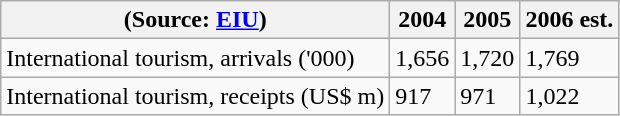<table class="wikitable">
<tr>
<th>(Source: <a href='#'>EIU</a>)</th>
<th>2004</th>
<th>2005</th>
<th>2006 est.</th>
</tr>
<tr>
<td>International tourism, arrivals ('000)</td>
<td>1,656</td>
<td>1,720</td>
<td>1,769</td>
</tr>
<tr>
<td>International tourism, receipts (US$ m)</td>
<td>917</td>
<td>971</td>
<td>1,022</td>
</tr>
</table>
